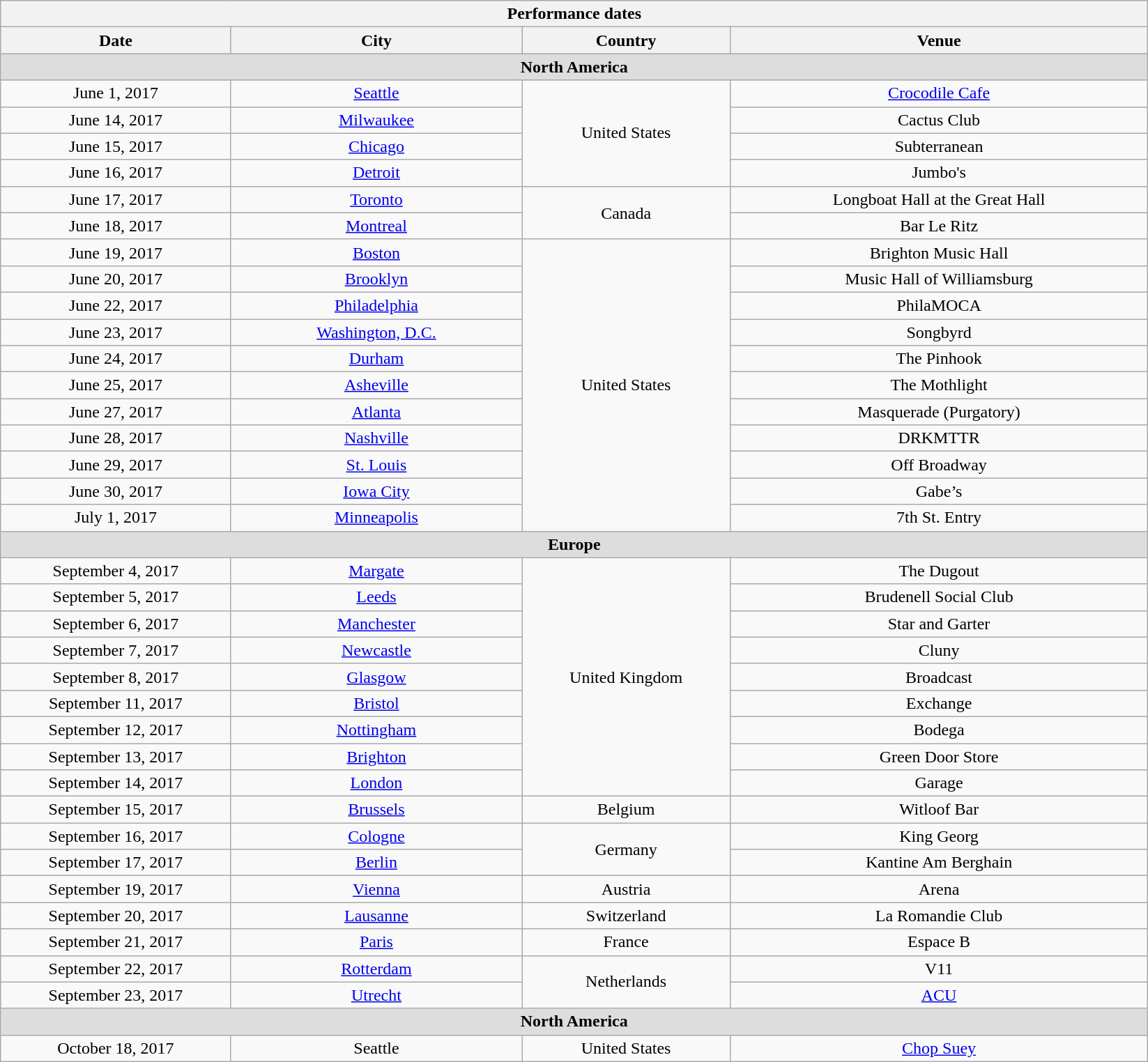<table class="wikitable collapsible collapsed">
<tr>
<th colspan=4 width="1090">Performance dates</th>
</tr>
<tr bgcolor="#CCCCCC">
<th width="200">Date</th>
<th width="255">City</th>
<th width="180">Country</th>
<th width="369">Venue</th>
</tr>
<tr bgcolor="#DDDDDD">
<td colspan=4 align=center><strong>North America</strong></td>
</tr>
<tr>
<td align="center">June 1, 2017</td>
<td align="center"><a href='#'>Seattle</a></td>
<td align="center" rowspan="4">United States</td>
<td align="center"><a href='#'>Crocodile Cafe</a></td>
</tr>
<tr>
<td align="center">June 14, 2017</td>
<td align="center"><a href='#'>Milwaukee</a></td>
<td align="center">Cactus Club</td>
</tr>
<tr>
<td align="center">June 15, 2017</td>
<td align="center"><a href='#'>Chicago</a></td>
<td align="center">Subterranean</td>
</tr>
<tr>
<td align="center">June 16, 2017</td>
<td align="center"><a href='#'>Detroit</a></td>
<td align="center">Jumbo's</td>
</tr>
<tr>
<td align="center">June 17, 2017</td>
<td align="center"><a href='#'>Toronto</a></td>
<td align="center" rowspan="2">Canada</td>
<td align="center">Longboat Hall at the Great Hall</td>
</tr>
<tr>
<td align="center">June 18, 2017</td>
<td align="center"><a href='#'>Montreal</a></td>
<td align="center">Bar Le Ritz</td>
</tr>
<tr>
<td align="center">June 19, 2017</td>
<td align="center"><a href='#'>Boston</a></td>
<td align="center" rowspan="11">United States</td>
<td align="center">Brighton Music Hall</td>
</tr>
<tr>
<td align="center">June 20, 2017</td>
<td align="center"><a href='#'>Brooklyn</a></td>
<td align="center">Music Hall of Williamsburg</td>
</tr>
<tr>
<td align="center">June 22, 2017</td>
<td align="center"><a href='#'>Philadelphia</a></td>
<td align="center">PhilaMOCA</td>
</tr>
<tr>
<td align="center">June 23, 2017</td>
<td align="center"><a href='#'>Washington, D.C.</a></td>
<td align="center">Songbyrd</td>
</tr>
<tr>
<td align="center">June 24, 2017</td>
<td align="center"><a href='#'>Durham</a></td>
<td align="center">The Pinhook</td>
</tr>
<tr>
<td align="center">June 25, 2017</td>
<td align="center"><a href='#'>Asheville</a></td>
<td align="center">The Mothlight</td>
</tr>
<tr>
<td align="center">June 27, 2017</td>
<td align="center"><a href='#'>Atlanta</a></td>
<td align="center">Masquerade (Purgatory)</td>
</tr>
<tr>
<td align="center">June 28, 2017</td>
<td align="center"><a href='#'>Nashville</a></td>
<td align="center">DRKMTTR</td>
</tr>
<tr>
<td align="center">June 29, 2017</td>
<td align="center"><a href='#'>St. Louis</a></td>
<td align="center">Off Broadway</td>
</tr>
<tr>
<td align="center">June 30, 2017</td>
<td align="center"><a href='#'>Iowa City</a></td>
<td align="center">Gabe’s</td>
</tr>
<tr>
<td align="center">July 1, 2017</td>
<td align="center"><a href='#'>Minneapolis</a></td>
<td align="center">7th St. Entry</td>
</tr>
<tr bgcolor="#DDDDDD">
<td colspan=4 align=center><strong>Europe</strong></td>
</tr>
<tr>
<td align="center">September 4, 2017</td>
<td align="center"><a href='#'>Margate</a></td>
<td align="center" rowspan="9">United Kingdom</td>
<td align="center">The Dugout</td>
</tr>
<tr>
<td align="center">September 5, 2017</td>
<td align="center"><a href='#'>Leeds</a></td>
<td align="center">Brudenell Social Club</td>
</tr>
<tr>
<td align="center">September 6, 2017</td>
<td align="center"><a href='#'>Manchester</a></td>
<td align="center">Star and Garter</td>
</tr>
<tr>
<td align="center">September 7, 2017</td>
<td align="center"><a href='#'>Newcastle</a></td>
<td align="center">Cluny</td>
</tr>
<tr>
<td align="center">September 8, 2017</td>
<td align="center"><a href='#'>Glasgow</a></td>
<td align="center">Broadcast</td>
</tr>
<tr>
<td align="center">September 11, 2017</td>
<td align="center"><a href='#'>Bristol</a></td>
<td align="center">Exchange</td>
</tr>
<tr>
<td align="center">September 12, 2017</td>
<td align="center"><a href='#'>Nottingham</a></td>
<td align="center">Bodega</td>
</tr>
<tr>
<td align="center">September 13, 2017</td>
<td align="center"><a href='#'>Brighton</a></td>
<td align="center">Green Door Store</td>
</tr>
<tr>
<td align="center">September 14, 2017</td>
<td align="center"><a href='#'>London</a></td>
<td align="center">Garage</td>
</tr>
<tr>
<td align="center">September 15, 2017</td>
<td align="center"><a href='#'>Brussels</a></td>
<td align="center">Belgium</td>
<td align="center">Witloof Bar</td>
</tr>
<tr>
<td align="center">September 16, 2017</td>
<td align="center"><a href='#'>Cologne</a></td>
<td align="center" rowspan="2">Germany</td>
<td align="center">King Georg</td>
</tr>
<tr>
<td align="center">September 17, 2017</td>
<td align="center"><a href='#'>Berlin</a></td>
<td align="center">Kantine Am Berghain</td>
</tr>
<tr>
<td align="center">September 19, 2017</td>
<td align="center"><a href='#'>Vienna</a></td>
<td align="center">Austria</td>
<td align="center">Arena</td>
</tr>
<tr>
<td align="center">September 20, 2017</td>
<td align="center"><a href='#'>Lausanne</a></td>
<td align="center">Switzerland</td>
<td align="center">La Romandie Club</td>
</tr>
<tr>
<td align="center">September 21, 2017</td>
<td align="center"><a href='#'>Paris</a></td>
<td align="center">France</td>
<td align="center">Espace B</td>
</tr>
<tr>
<td align="center">September 22, 2017</td>
<td align="center"><a href='#'>Rotterdam</a></td>
<td align="center" rowspan="2">Netherlands</td>
<td align="center">V11</td>
</tr>
<tr>
<td align="center">September 23, 2017</td>
<td align="center"><a href='#'>Utrecht</a></td>
<td align="center"><a href='#'>ACU</a></td>
</tr>
<tr bgcolor="#DDDDDD">
<td colspan=4 align=center><strong>North America</strong></td>
</tr>
<tr>
<td align="center">October 18, 2017</td>
<td align="center">Seattle</td>
<td align="center">United States</td>
<td align="center"><a href='#'>Chop Suey</a></td>
</tr>
</table>
